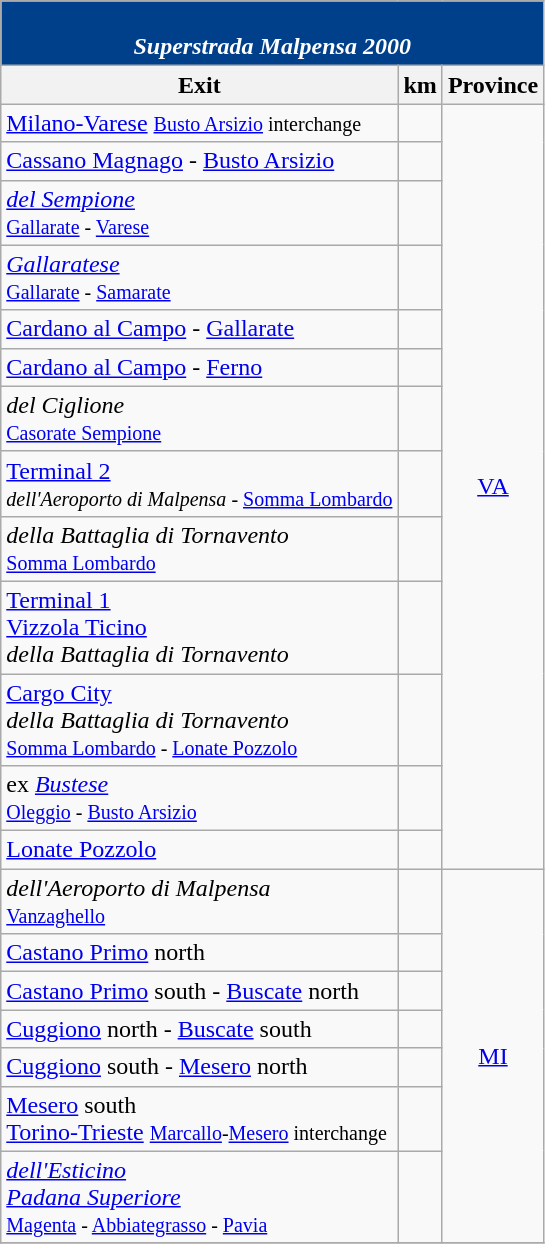<table class="wikitable">
<tr align="center" bgcolor="00408B" style="color: white;font-size:100%;">
<td colspan="4">  <br><strong><em>Superstrada Malpensa 2000</em></strong></td>
</tr>
<tr>
<th>Exit</th>
<th>km</th>
<th>Province</th>
</tr>
<tr>
<td>   <a href='#'>Milano-Varese</a> <small><a href='#'>Busto Arsizio</a> interchange</small></td>
<td align="right"></td>
<td align="center" rowspan=13><a href='#'>VA</a></td>
</tr>
<tr>
<td> <a href='#'>Cassano Magnago</a> - <a href='#'>Busto Arsizio</a></td>
<td align="right"></td>
</tr>
<tr>
<td>  <em><a href='#'>del Sempione</a></em><br><small><a href='#'>Gallarate</a> - <a href='#'>Varese</a></small></td>
<td align="right"></td>
</tr>
<tr>
<td>  <em><a href='#'>Gallaratese</a></em><br><small><a href='#'>Gallarate</a> - <a href='#'>Samarate</a></small></td>
<td align="right"></td>
</tr>
<tr>
<td> <a href='#'>Cardano al Campo</a> - <a href='#'>Gallarate</a></td>
<td align="right"></td>
</tr>
<tr>
<td> <a href='#'>Cardano al Campo</a> - <a href='#'>Ferno</a></td>
<td align="right"></td>
</tr>
<tr>
<td>  <em>del Ciglione</em><br><small><a href='#'>Casorate Sempione</a></small></td>
<td align="right"></td>
</tr>
<tr>
<td>  <a href='#'>Terminal 2</a><br><small> <em>dell'Aeroporto di Malpensa</em> - <a href='#'>Somma Lombardo</a></small></td>
<td align="right"></td>
</tr>
<tr>
<td>  <em>della Battaglia di Tornavento</em><br><small><a href='#'>Somma Lombardo</a></small></td>
<td align="right"></td>
</tr>
<tr>
<td>  <a href='#'>Terminal 1</a><br><a href='#'>Vizzola Ticino</a><br> <em>della Battaglia di Tornavento</em></td>
<td align="right"></td>
</tr>
<tr>
<td>  <a href='#'>Cargo City</a><br> <em>della Battaglia di Tornavento</em><br><small><a href='#'>Somma Lombardo</a> - <a href='#'>Lonate Pozzolo</a></small></td>
<td align="right"></td>
</tr>
<tr>
<td> ex  <em><a href='#'>Bustese</a></em><br><small><a href='#'>Oleggio</a> - <a href='#'>Busto Arsizio</a></small></td>
<td align="right"></td>
</tr>
<tr>
<td> <a href='#'>Lonate Pozzolo</a></td>
<td align="right"></td>
</tr>
<tr>
<td>  <em>dell'Aeroporto di Malpensa</em><br><small><a href='#'>Vanzaghello</a></small></td>
<td align="right"></td>
<td align="center" rowspan="7"><a href='#'>MI</a></td>
</tr>
<tr>
<td> <a href='#'>Castano Primo</a> north</td>
<td align="right"></td>
</tr>
<tr>
<td> <a href='#'>Castano Primo</a> south - <a href='#'>Buscate</a> north</td>
<td align="right"></td>
</tr>
<tr>
<td> <a href='#'>Cuggiono</a> north - <a href='#'>Buscate</a> south</td>
<td align="right"></td>
</tr>
<tr>
<td> <a href='#'>Cuggiono</a> south - <a href='#'>Mesero</a> north</td>
<td align="right"></td>
</tr>
<tr>
<td>  <a href='#'>Mesero</a> south<br>  <a href='#'>Torino-Trieste</a> <small><a href='#'>Marcallo</a>-<a href='#'>Mesero</a> interchange</small></td>
<td align="right"></td>
</tr>
<tr>
<td>  <em><a href='#'>dell'Esticino</a></em><br> <em><a href='#'>Padana Superiore</a></em><br><small><a href='#'>Magenta</a> - <a href='#'>Abbiategrasso</a> - <a href='#'>Pavia</a></small></td>
<td align="right"></td>
</tr>
<tr>
</tr>
</table>
